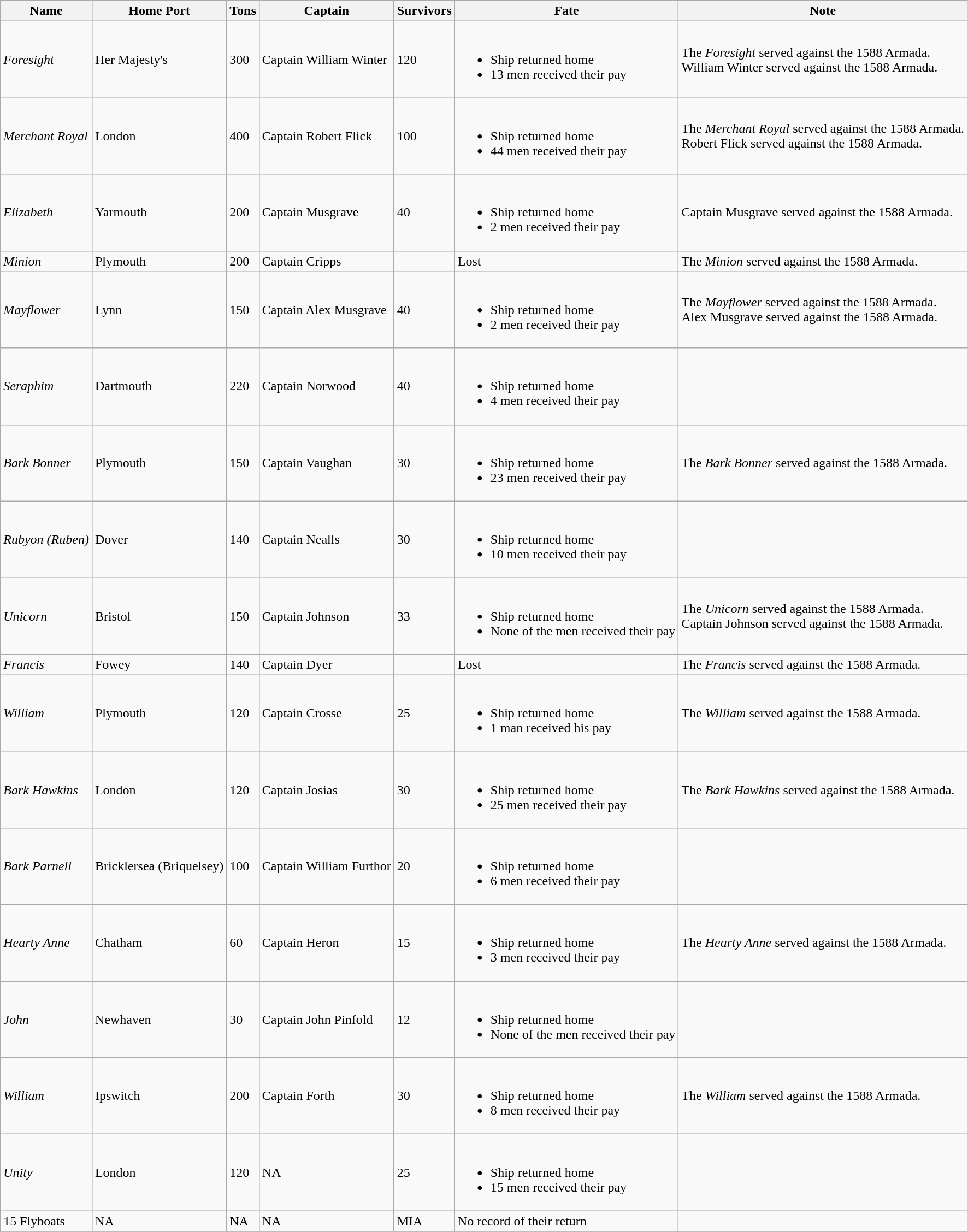<table class="wikitable">
<tr>
<th>Name</th>
<th>Home Port</th>
<th>Tons</th>
<th>Captain</th>
<th>Survivors</th>
<th>Fate</th>
<th>Note</th>
</tr>
<tr>
<td><em>Foresight</em></td>
<td>Her Majesty's</td>
<td>300</td>
<td>Captain William Winter</td>
<td>120</td>
<td><br><ul><li>Ship returned home</li><li>13 men received their pay</li></ul></td>
<td>The <em>Foresight</em> served against the 1588 Armada.<br>William Winter served against the 1588 Armada.</td>
</tr>
<tr>
<td><em>Merchant Royal</em></td>
<td>London</td>
<td>400</td>
<td>Captain Robert Flick</td>
<td>100</td>
<td><br><ul><li>Ship returned home</li><li>44 men received their pay</li></ul></td>
<td>The <em>Merchant Royal</em> served against the 1588 Armada.<br>Robert Flick served against the 1588 Armada.</td>
</tr>
<tr>
<td><em>Elizabeth</em></td>
<td>Yarmouth</td>
<td>200</td>
<td>Captain Musgrave</td>
<td>40</td>
<td><br><ul><li>Ship returned home</li><li>2 men received their pay</li></ul></td>
<td>Captain Musgrave served against the 1588 Armada.</td>
</tr>
<tr>
<td><em>Minion</em></td>
<td>Plymouth</td>
<td>200</td>
<td>Captain Cripps</td>
<td></td>
<td>Lost</td>
<td>The <em>Minion</em> served against the 1588 Armada.</td>
</tr>
<tr>
<td><em>Mayflower</em></td>
<td>Lynn</td>
<td>150</td>
<td>Captain Alex Musgrave</td>
<td>40</td>
<td><br><ul><li>Ship returned home</li><li>2 men received their pay</li></ul></td>
<td>The <em>Mayflower</em> served against the 1588 Armada.<br>Alex Musgrave served against the 1588 Armada.</td>
</tr>
<tr>
<td><em>Seraphim</em></td>
<td>Dartmouth</td>
<td>220</td>
<td>Captain Norwood</td>
<td>40</td>
<td><br><ul><li>Ship returned home</li><li>4 men received their pay</li></ul></td>
<td></td>
</tr>
<tr>
<td><em>Bark Bonner</em></td>
<td>Plymouth</td>
<td>150</td>
<td>Captain Vaughan</td>
<td>30</td>
<td><br><ul><li>Ship returned home</li><li>23 men received their pay</li></ul></td>
<td>The <em>Bark Bonner</em> served against the 1588 Armada.</td>
</tr>
<tr>
<td><em>Rubyon (Ruben)</em></td>
<td>Dover</td>
<td>140</td>
<td>Captain Nealls</td>
<td>30</td>
<td><br><ul><li>Ship returned home</li><li>10 men received their pay</li></ul></td>
<td></td>
</tr>
<tr>
<td><em>Unicorn</em></td>
<td>Bristol</td>
<td>150</td>
<td>Captain Johnson</td>
<td>33</td>
<td><br><ul><li>Ship returned home</li><li>None of the men received their pay</li></ul></td>
<td>The <em>Unicorn</em> served against the 1588 Armada.<br>Captain Johnson served against the 1588 Armada.</td>
</tr>
<tr>
<td><em>Francis</em></td>
<td>Fowey</td>
<td>140</td>
<td>Captain Dyer</td>
<td></td>
<td>Lost</td>
<td>The <em>Francis</em> served against the 1588 Armada.</td>
</tr>
<tr>
<td><em>William</em></td>
<td>Plymouth</td>
<td>120</td>
<td>Captain Crosse</td>
<td>25</td>
<td><br><ul><li>Ship returned home</li><li>1 man received his pay</li></ul></td>
<td>The <em>William</em> served against the 1588 Armada.</td>
</tr>
<tr>
<td><em>Bark Hawkins</em></td>
<td>London</td>
<td>120</td>
<td>Captain Josias</td>
<td>30</td>
<td><br><ul><li>Ship returned home</li><li>25 men received their pay</li></ul></td>
<td>The <em>Bark Hawkins</em> served against the 1588 Armada.</td>
</tr>
<tr>
<td><em>Bark Parnell</em></td>
<td>Bricklersea (Briquelsey)</td>
<td>100</td>
<td>Captain William Furthor</td>
<td>20</td>
<td><br><ul><li>Ship returned home</li><li>6 men received their pay</li></ul></td>
<td></td>
</tr>
<tr>
<td><em>Hearty Anne</em></td>
<td>Chatham</td>
<td>60</td>
<td>Captain Heron</td>
<td>15</td>
<td><br><ul><li>Ship returned home</li><li>3 men received their pay</li></ul></td>
<td>The <em>Hearty Anne</em> served against the 1588 Armada.</td>
</tr>
<tr>
<td><em>John</em></td>
<td>Newhaven</td>
<td>30</td>
<td>Captain John Pinfold</td>
<td>12</td>
<td><br><ul><li>Ship returned home</li><li>None of the men received their pay</li></ul></td>
<td></td>
</tr>
<tr>
<td><em>William</em></td>
<td>Ipswitch</td>
<td>200</td>
<td>Captain Forth</td>
<td>30</td>
<td><br><ul><li>Ship returned home</li><li>8 men received their pay</li></ul></td>
<td>The <em>William</em> served against the 1588 Armada.</td>
</tr>
<tr>
<td><em>Unity</em></td>
<td>London</td>
<td>120</td>
<td>NA</td>
<td>25</td>
<td><br><ul><li>Ship returned home</li><li>15 men received their pay</li></ul></td>
<td></td>
</tr>
<tr>
<td>15 Flyboats</td>
<td>NA</td>
<td>NA</td>
<td>NA</td>
<td>MIA</td>
<td>No record of their return</td>
<td></td>
</tr>
<tr>
</tr>
</table>
